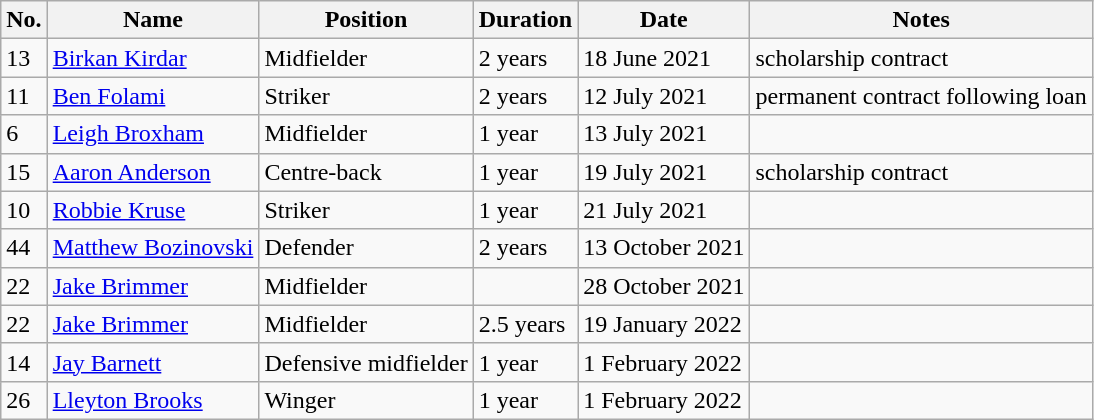<table class="wikitable">
<tr>
<th>No.</th>
<th>Name</th>
<th>Position</th>
<th>Duration</th>
<th>Date</th>
<th>Notes</th>
</tr>
<tr>
<td>13</td>
<td><a href='#'>Birkan Kirdar</a></td>
<td>Midfielder</td>
<td>2 years</td>
<td>18 June 2021</td>
<td>scholarship contract</td>
</tr>
<tr>
<td>11</td>
<td><a href='#'>Ben Folami</a></td>
<td>Striker</td>
<td>2 years</td>
<td>12 July 2021</td>
<td>permanent contract following loan</td>
</tr>
<tr>
<td>6</td>
<td><a href='#'>Leigh Broxham</a></td>
<td>Midfielder</td>
<td>1 year</td>
<td>13 July 2021</td>
<td></td>
</tr>
<tr>
<td>15</td>
<td><a href='#'>Aaron Anderson</a></td>
<td>Centre-back</td>
<td>1 year</td>
<td>19 July 2021</td>
<td>scholarship contract</td>
</tr>
<tr>
<td>10</td>
<td><a href='#'>Robbie Kruse</a></td>
<td>Striker</td>
<td>1 year</td>
<td>21 July 2021</td>
<td></td>
</tr>
<tr>
<td>44</td>
<td> <a href='#'>Matthew Bozinovski</a></td>
<td>Defender</td>
<td>2 years</td>
<td>13 October 2021</td>
<td></td>
</tr>
<tr>
<td>22</td>
<td><a href='#'>Jake Brimmer</a></td>
<td>Midfielder</td>
<td></td>
<td>28 October 2021</td>
<td></td>
</tr>
<tr>
<td>22</td>
<td><a href='#'>Jake Brimmer</a></td>
<td>Midfielder</td>
<td>2.5 years</td>
<td>19 January 2022</td>
<td></td>
</tr>
<tr>
<td>14</td>
<td><a href='#'>Jay Barnett</a></td>
<td>Defensive midfielder</td>
<td>1 year</td>
<td>1 February 2022</td>
<td></td>
</tr>
<tr>
<td>26</td>
<td><a href='#'>Lleyton Brooks</a></td>
<td>Winger</td>
<td>1 year</td>
<td>1 February 2022</td>
<td></td>
</tr>
</table>
